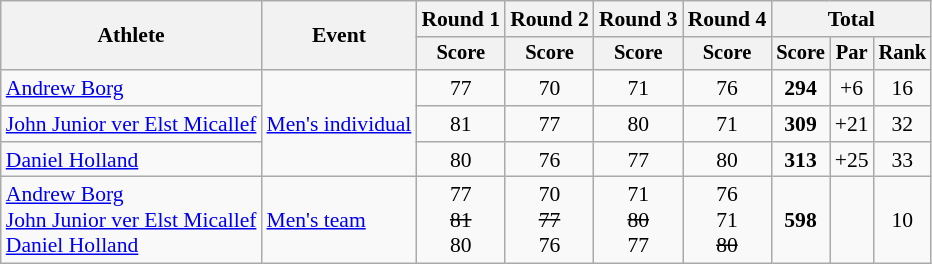<table class=wikitable style="font-size:90%;">
<tr>
<th rowspan=2>Athlete</th>
<th rowspan=2>Event</th>
<th>Round 1</th>
<th>Round 2</th>
<th>Round 3</th>
<th>Round 4</th>
<th colspan=3>Total</th>
</tr>
<tr style="font-size:95%">
<th>Score</th>
<th>Score</th>
<th>Score</th>
<th>Score</th>
<th>Score</th>
<th>Par</th>
<th>Rank</th>
</tr>
<tr align=center>
<td align=left><a href='#'>Andrew Borg</a></td>
<td style="text-align:left;" rowspan="3"><a href='#'>Men's individual</a></td>
<td>77</td>
<td>70</td>
<td>71</td>
<td>76</td>
<td><strong>294</strong></td>
<td>+6</td>
<td>16</td>
</tr>
<tr align=center>
<td align=left><a href='#'>John Junior ver Elst Micallef</a></td>
<td>81</td>
<td>77</td>
<td>80</td>
<td>71</td>
<td><strong>309</strong></td>
<td>+21</td>
<td>32</td>
</tr>
<tr align=center>
<td align=left><a href='#'>Daniel Holland</a></td>
<td>80</td>
<td>76</td>
<td>77</td>
<td>80</td>
<td><strong>313</strong></td>
<td>+25</td>
<td>33</td>
</tr>
<tr align=center>
<td align=left><a href='#'>Andrew Borg</a><br><a href='#'>John Junior ver Elst Micallef</a><br><a href='#'>Daniel Holland</a></td>
<td style="text-align:left;"><a href='#'>Men's team</a></td>
<td>77<br><s>81</s><br>80</td>
<td>70<br><s>77</s><br>76</td>
<td>71<br><s>80</s><br>77</td>
<td>76<br>71<br><s>80</s></td>
<td><strong>598</strong></td>
<td></td>
<td>10</td>
</tr>
</table>
